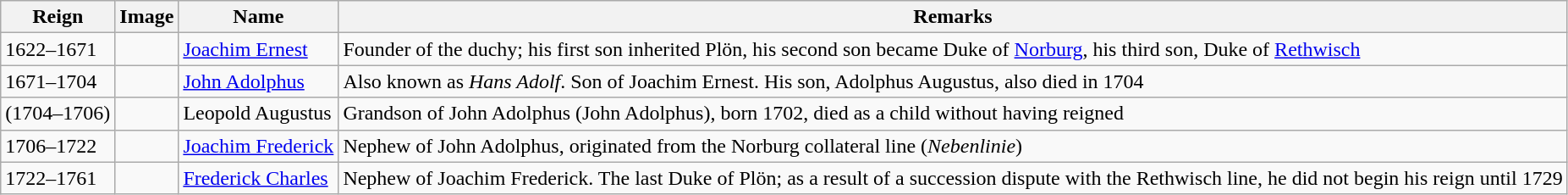<table class="wikitable">
<tr>
<th>Reign</th>
<th>Image</th>
<th>Name</th>
<th>Remarks</th>
</tr>
<tr>
<td>1622–1671</td>
<td></td>
<td><a href='#'>Joachim Ernest</a></td>
<td>Founder of the duchy; his first son inherited Plön, his second son became Duke of <a href='#'>Norburg</a>, his third son, Duke of <a href='#'>Rethwisch</a></td>
</tr>
<tr>
<td>1671–1704</td>
<td></td>
<td><a href='#'>John Adolphus</a></td>
<td>Also known as <em>Hans Adolf</em>. Son of Joachim Ernest. His son, Adolphus Augustus, also died in 1704</td>
</tr>
<tr>
<td>(1704–1706)</td>
<td></td>
<td>Leopold Augustus</td>
<td>Grandson of John Adolphus (John Adolphus), born 1702, died as a child without having reigned</td>
</tr>
<tr>
<td>1706–1722</td>
<td></td>
<td><a href='#'>Joachim Frederick</a></td>
<td>Nephew of John Adolphus, originated from the Norburg collateral line (<em>Nebenlinie</em>)</td>
</tr>
<tr>
<td>1722–1761</td>
<td></td>
<td><a href='#'>Frederick Charles</a></td>
<td>Nephew of Joachim Frederick. The last Duke of Plön; as a result of a succession dispute with the Rethwisch line, he did not begin his reign until 1729 </td>
</tr>
</table>
